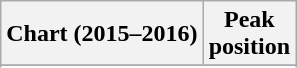<table class="wikitable sortable plainrowheaders" style="text-align:center">
<tr>
<th scope="col">Chart (2015–2016)</th>
<th scope="col">Peak<br> position</th>
</tr>
<tr>
</tr>
<tr>
</tr>
<tr>
</tr>
<tr>
</tr>
<tr>
</tr>
<tr>
</tr>
<tr>
</tr>
<tr>
</tr>
<tr>
</tr>
<tr>
</tr>
<tr>
</tr>
</table>
